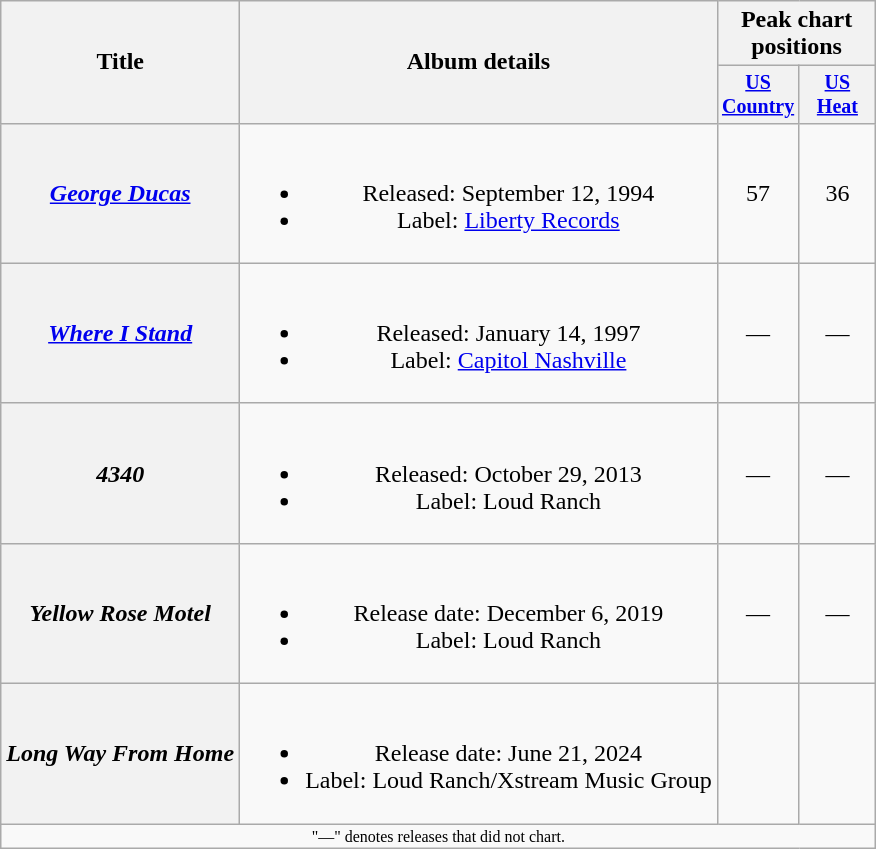<table class="wikitable plainrowheaders" style="text-align:center;">
<tr>
<th scope="col" rowspan="2">Title</th>
<th scope="col" rowspan="2">Album details</th>
<th scope="col" colspan="2">Peak chart<br>positions</th>
</tr>
<tr style="font-size:smaller;">
<th width="45"><a href='#'>US Country</a></th>
<th width="45"><a href='#'>US Heat</a></th>
</tr>
<tr>
<th scope="row"><em><a href='#'>George Ducas</a></em></th>
<td><br><ul><li>Released: September 12, 1994</li><li>Label: <a href='#'>Liberty Records</a></li></ul></td>
<td>57</td>
<td>36</td>
</tr>
<tr>
<th scope="row"><em><a href='#'>Where I Stand</a></em></th>
<td><br><ul><li>Released: January 14, 1997</li><li>Label: <a href='#'>Capitol Nashville</a></li></ul></td>
<td>—</td>
<td>—</td>
</tr>
<tr>
<th scope="row"><em>4340</em></th>
<td><br><ul><li>Released: October 29, 2013</li><li>Label: Loud Ranch</li></ul></td>
<td>—</td>
<td>—</td>
</tr>
<tr>
<th scope="row"><em>Yellow Rose Motel</em></th>
<td><br><ul><li>Release date: December 6, 2019</li><li>Label: Loud Ranch</li></ul></td>
<td>—</td>
<td>—</td>
</tr>
<tr>
<th><strong><em>Long Way From Home</em></strong></th>
<td><br><ul><li>Release date: June 21, 2024</li><li>Label: Loud Ranch/Xstream Music Group</li></ul></td>
<td></td>
<td></td>
</tr>
<tr>
<td colspan="4" style="font-size:8pt">"—" denotes releases that did not chart.</td>
</tr>
</table>
